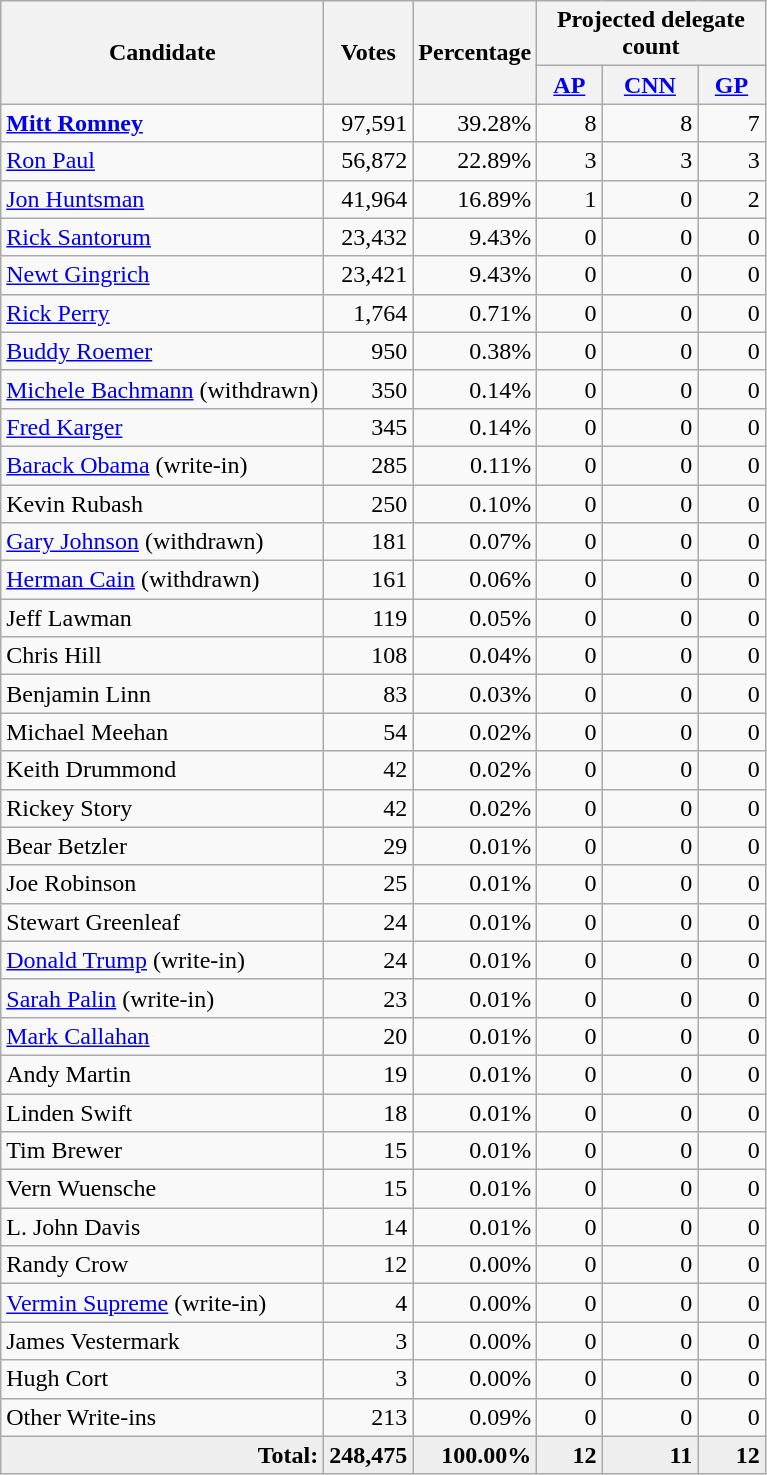<table class="wikitable" style="text-align:right;">
<tr>
<th rowspan="2">Candidate</th>
<th rowspan="2">Votes</th>
<th rowspan="2">Percentage</th>
<th colspan="3" style="width:145px;">Projected delegate count</th>
</tr>
<tr>
<th><a href='#'>AP</a></th>
<th><a href='#'>CNN</a></th>
<th><a href='#'>GP</a></th>
</tr>
<tr>
<td style="text-align:left;"><strong><a href='#'>Mitt Romney</a></strong></td>
<td>97,591</td>
<td>39.28%</td>
<td>8</td>
<td>8</td>
<td>7</td>
</tr>
<tr>
<td style="text-align:left;"><a href='#'>Ron Paul</a></td>
<td>56,872</td>
<td>22.89%</td>
<td>3</td>
<td>3</td>
<td>3</td>
</tr>
<tr>
<td style="text-align:left;"><a href='#'>Jon Huntsman</a></td>
<td>41,964</td>
<td>16.89%</td>
<td>1</td>
<td>0</td>
<td>2</td>
</tr>
<tr>
<td style="text-align:left;"><a href='#'>Rick Santorum</a></td>
<td>23,432</td>
<td>9.43%</td>
<td>0</td>
<td>0</td>
<td>0</td>
</tr>
<tr>
<td style="text-align:left;"><a href='#'>Newt Gingrich</a></td>
<td>23,421</td>
<td>9.43%</td>
<td>0</td>
<td>0</td>
<td>0</td>
</tr>
<tr>
<td style="text-align:left;"><a href='#'>Rick Perry</a></td>
<td>1,764</td>
<td>0.71%</td>
<td>0</td>
<td>0</td>
<td>0</td>
</tr>
<tr>
<td style="text-align:left;"><a href='#'>Buddy Roemer</a></td>
<td>950</td>
<td>0.38%</td>
<td>0</td>
<td>0</td>
<td>0</td>
</tr>
<tr>
<td style="text-align:left;"><a href='#'>Michele Bachmann</a> (withdrawn)</td>
<td>350</td>
<td>0.14%</td>
<td>0</td>
<td>0</td>
<td>0</td>
</tr>
<tr>
<td style="text-align:left;"><a href='#'>Fred Karger</a></td>
<td>345</td>
<td>0.14%</td>
<td>0</td>
<td>0</td>
<td>0</td>
</tr>
<tr>
<td style="text-align:left;"><a href='#'>Barack Obama</a> (write-in)</td>
<td>285</td>
<td>0.11%</td>
<td>0</td>
<td>0</td>
<td>0</td>
</tr>
<tr>
<td style="text-align:left;">Kevin Rubash</td>
<td>250</td>
<td>0.10%</td>
<td>0</td>
<td>0</td>
<td>0</td>
</tr>
<tr>
<td style="text-align:left;"><a href='#'>Gary Johnson</a> (withdrawn)</td>
<td>181</td>
<td>0.07%</td>
<td>0</td>
<td>0</td>
<td>0</td>
</tr>
<tr>
<td style="text-align:left;"><a href='#'>Herman Cain</a> (withdrawn)</td>
<td>161</td>
<td>0.06%</td>
<td>0</td>
<td>0</td>
<td>0</td>
</tr>
<tr>
<td style="text-align:left;">Jeff Lawman</td>
<td>119</td>
<td>0.05%</td>
<td>0</td>
<td>0</td>
<td>0</td>
</tr>
<tr>
<td style="text-align:left;">Chris Hill</td>
<td>108</td>
<td>0.04%</td>
<td>0</td>
<td>0</td>
<td>0</td>
</tr>
<tr>
<td style="text-align:left;">Benjamin Linn</td>
<td>83</td>
<td>0.03%</td>
<td>0</td>
<td>0</td>
<td>0</td>
</tr>
<tr>
<td style="text-align:left;">Michael Meehan</td>
<td>54</td>
<td>0.02%</td>
<td>0</td>
<td>0</td>
<td>0</td>
</tr>
<tr>
<td style="text-align:left;">Keith Drummond</td>
<td>42</td>
<td>0.02%</td>
<td>0</td>
<td>0</td>
<td>0</td>
</tr>
<tr>
<td style="text-align:left;">Rickey Story</td>
<td>42</td>
<td>0.02%</td>
<td>0</td>
<td>0</td>
<td>0</td>
</tr>
<tr>
<td style="text-align:left;">Bear Betzler</td>
<td>29</td>
<td>0.01%</td>
<td>0</td>
<td>0</td>
<td>0</td>
</tr>
<tr>
<td style="text-align:left;">Joe Robinson</td>
<td>25</td>
<td>0.01%</td>
<td>0</td>
<td>0</td>
<td>0</td>
</tr>
<tr>
<td style="text-align:left;">Stewart Greenleaf</td>
<td>24</td>
<td>0.01%</td>
<td>0</td>
<td>0</td>
<td>0</td>
</tr>
<tr>
<td style="text-align:left;"><a href='#'>Donald Trump</a> (write-in)</td>
<td>24</td>
<td>0.01%</td>
<td>0</td>
<td>0</td>
<td>0</td>
</tr>
<tr>
<td style="text-align:left;"><a href='#'>Sarah Palin</a> (write-in)</td>
<td>23</td>
<td>0.01%</td>
<td>0</td>
<td>0</td>
<td>0</td>
</tr>
<tr>
<td style="text-align:left;"><a href='#'>Mark Callahan</a></td>
<td>20</td>
<td>0.01%</td>
<td>0</td>
<td>0</td>
<td>0</td>
</tr>
<tr>
<td style="text-align:left;">Andy Martin</td>
<td>19</td>
<td>0.01%</td>
<td>0</td>
<td>0</td>
<td>0</td>
</tr>
<tr>
<td style="text-align:left;">Linden Swift</td>
<td>18</td>
<td>0.01%</td>
<td>0</td>
<td>0</td>
<td>0</td>
</tr>
<tr>
<td style="text-align:left;">Tim Brewer</td>
<td>15</td>
<td>0.01%</td>
<td>0</td>
<td>0</td>
<td>0</td>
</tr>
<tr>
<td style="text-align:left;">Vern Wuensche</td>
<td>15</td>
<td>0.01%</td>
<td>0</td>
<td>0</td>
<td>0</td>
</tr>
<tr>
<td style="text-align:left;">L. John Davis</td>
<td>14</td>
<td>0.01%</td>
<td>0</td>
<td>0</td>
<td>0</td>
</tr>
<tr>
<td style="text-align:left;">Randy Crow</td>
<td>12</td>
<td>0.00%</td>
<td>0</td>
<td>0</td>
<td>0</td>
</tr>
<tr>
<td style="text-align:left;"><a href='#'>Vermin Supreme</a> (write-in)</td>
<td>4</td>
<td>0.00%</td>
<td>0</td>
<td>0</td>
<td>0</td>
</tr>
<tr>
<td style="text-align:left;">James Vestermark</td>
<td>3</td>
<td>0.00%</td>
<td>0</td>
<td>0</td>
<td>0</td>
</tr>
<tr>
<td style="text-align:left;">Hugh Cort</td>
<td>3</td>
<td>0.00%</td>
<td>0</td>
<td>0</td>
<td>0</td>
</tr>
<tr>
<td style="text-align:left;">Other Write-ins</td>
<td>213</td>
<td>0.09%</td>
<td>0</td>
<td>0</td>
<td>0</td>
</tr>
<tr style="background:#eee;">
<td><strong>Total:</strong></td>
<td><strong>248,475</strong></td>
<td><strong>100.00%</strong></td>
<td><strong>12</strong></td>
<td><strong>11</strong></td>
<td><strong>12</strong></td>
</tr>
</table>
